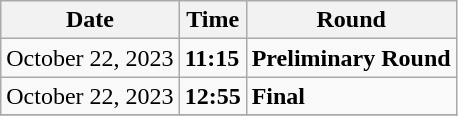<table class="wikitable">
<tr>
<th>Date</th>
<th>Time</th>
<th>Round</th>
</tr>
<tr>
<td>October 22, 2023</td>
<td><strong>11:15</strong></td>
<td><strong>Preliminary Round</strong></td>
</tr>
<tr>
<td>October 22, 2023</td>
<td><strong>12:55</strong></td>
<td><strong>Final</strong></td>
</tr>
<tr>
</tr>
</table>
